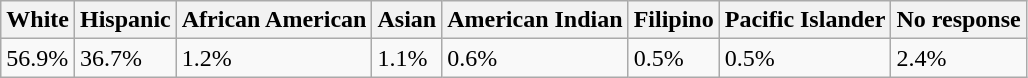<table class="wikitable" style="margin-left:50px">
<tr>
<th>White</th>
<th>Hispanic</th>
<th>African American</th>
<th>Asian</th>
<th>American Indian</th>
<th>Filipino</th>
<th>Pacific Islander</th>
<th>No response</th>
</tr>
<tr>
<td>56.9%</td>
<td>36.7%</td>
<td>1.2%</td>
<td>1.1%</td>
<td>0.6%</td>
<td>0.5%</td>
<td>0.5%</td>
<td>2.4%</td>
</tr>
</table>
